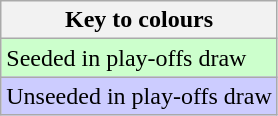<table class="wikitable">
<tr>
<th>Key to colours</th>
</tr>
<tr bgcolor="#ccffcc">
<td>Seeded in play-offs draw</td>
</tr>
<tr bgcolor="#ccccff">
<td>Unseeded in play-offs draw</td>
</tr>
</table>
